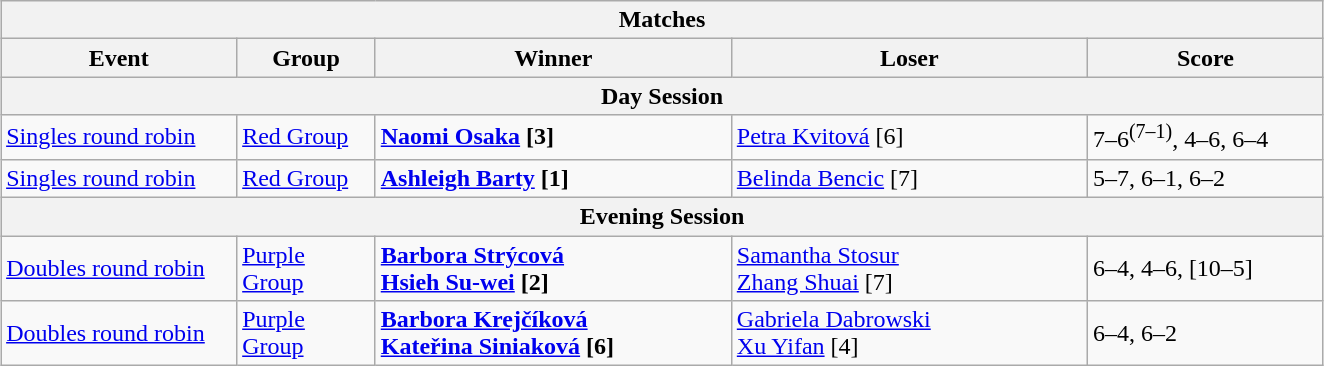<table class="wikitable collapsible uncollapsed" style="margin:1em auto;">
<tr>
<th colspan=5>Matches</th>
</tr>
<tr>
<th style="width:150px;">Event</th>
<th style="width:85px;">Group</th>
<th style="width:230px;">Winner</th>
<th style="width:230px;">Loser</th>
<th style="width:150px;">Score</th>
</tr>
<tr>
<th colspan=5>Day Session</th>
</tr>
<tr align=left>
<td><a href='#'>Singles round robin</a></td>
<td><a href='#'>Red Group</a></td>
<td> <strong><a href='#'>Naomi Osaka</a> [3]</strong></td>
<td> <a href='#'>Petra Kvitová</a> [6]</td>
<td>7–6<sup>(7–1)</sup>, 4–6, 6–4</td>
</tr>
<tr align=left>
<td><a href='#'>Singles round robin</a></td>
<td><a href='#'>Red Group</a></td>
<td> <strong><a href='#'>Ashleigh Barty</a> [1]</strong></td>
<td> <a href='#'>Belinda Bencic</a> [7]</td>
<td>5–7, 6–1, 6–2</td>
</tr>
<tr>
<th colspan=5>Evening Session</th>
</tr>
<tr align=left>
<td><a href='#'>Doubles round robin</a></td>
<td><a href='#'>Purple Group</a></td>
<td><strong> <a href='#'>Barbora Strýcová</a> <br>  <a href='#'>Hsieh Su-wei</a> [2]</strong></td>
<td> <a href='#'>Samantha Stosur</a> <br>  <a href='#'>Zhang Shuai</a> [7]</td>
<td>6–4, 4–6, [10–5]</td>
</tr>
<tr align=left>
<td><a href='#'>Doubles round robin</a></td>
<td><a href='#'>Purple Group</a></td>
<td><strong> <a href='#'>Barbora Krejčíková</a> <br>  <a href='#'>Kateřina Siniaková</a> [6]</strong></td>
<td> <a href='#'>Gabriela Dabrowski</a> <br>  <a href='#'>Xu Yifan</a> [4]</td>
<td>6–4, 6–2</td>
</tr>
</table>
